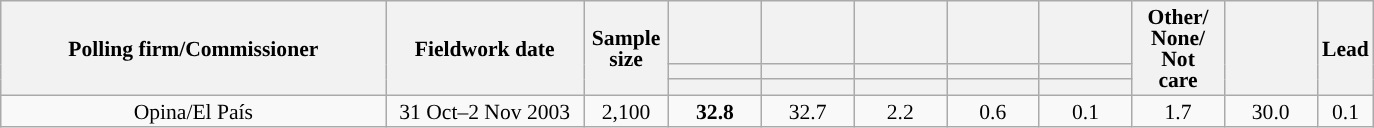<table class="wikitable collapsible collapsed" style="text-align:center; font-size:90%; line-height:14px;">
<tr style="height:42px;">
<th style="width:250px;" rowspan="3">Polling firm/Commissioner</th>
<th style="width:125px;" rowspan="3">Fieldwork date</th>
<th style="width:50px;" rowspan="3">Sample size</th>
<th style="width:55px;"></th>
<th style="width:55px;"></th>
<th style="width:55px;"></th>
<th style="width:55px;"></th>
<th style="width:55px;"></th>
<th style="width:55px;" rowspan="3">Other/<br>None/<br>Not<br>care</th>
<th style="width:55px;" rowspan="3"></th>
<th style="width:30px;" rowspan="3">Lead</th>
</tr>
<tr>
<th style="color:inherit;background:"></th>
<th style="color:inherit;background:"></th>
<th style="color:inherit;background:"></th>
<th style="color:inherit;background:"></th>
<th style="color:inherit;background:"></th>
</tr>
<tr>
<th></th>
<th></th>
<th></th>
<th></th>
<th></th>
</tr>
<tr>
<td>Opina/El País</td>
<td>31 Oct–2 Nov 2003</td>
<td>2,100</td>
<td><strong>32.8</strong></td>
<td>32.7</td>
<td>2.2</td>
<td>0.6</td>
<td>0.1</td>
<td>1.7</td>
<td>30.0</td>
<td style="background:">0.1</td>
</tr>
</table>
